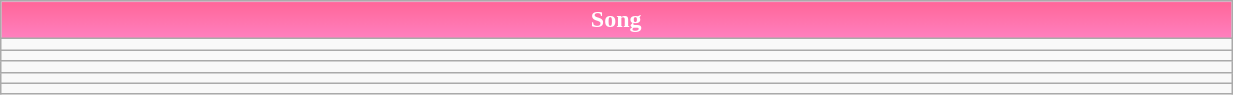<table class=wikitable width=65%>
<tr>
<th style="background:linear-gradient(#FF6699, #FF80BF); color:white" align="center" width="21%">Song</th>
</tr>
<tr>
<td></td>
</tr>
<tr>
<td></td>
</tr>
<tr>
<td></td>
</tr>
<tr>
<td></td>
</tr>
<tr>
<td></td>
</tr>
</table>
